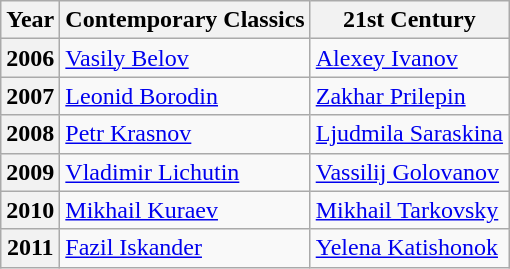<table class="wikitable">
<tr>
<th>Year</th>
<th>Contemporary Classics</th>
<th>21st Century</th>
</tr>
<tr>
<th>2006</th>
<td><a href='#'>Vasily Belov</a></td>
<td><a href='#'>Alexey Ivanov</a></td>
</tr>
<tr>
<th>2007</th>
<td><a href='#'>Leonid Borodin</a></td>
<td><a href='#'>Zakhar Prilepin</a></td>
</tr>
<tr>
<th>2008</th>
<td><a href='#'>Petr Krasnov</a></td>
<td><a href='#'>Ljudmila Saraskina</a></td>
</tr>
<tr>
<th>2009</th>
<td><a href='#'>Vladimir Lichutin</a></td>
<td><a href='#'>Vassilij Golovanov</a></td>
</tr>
<tr>
<th>2010</th>
<td><a href='#'>Mikhail Kuraev</a></td>
<td><a href='#'>Mikhail Tarkovsky</a></td>
</tr>
<tr>
<th>2011</th>
<td><a href='#'>Fazil Iskander</a></td>
<td><a href='#'>Yelena Katishonok</a></td>
</tr>
</table>
